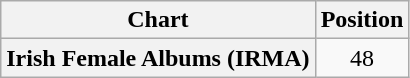<table class="wikitable plainrowheaders" style="text-align:center">
<tr>
<th>Chart</th>
<th>Position</th>
</tr>
<tr>
<th scope="row">Irish Female Albums (IRMA)</th>
<td>48</td>
</tr>
</table>
